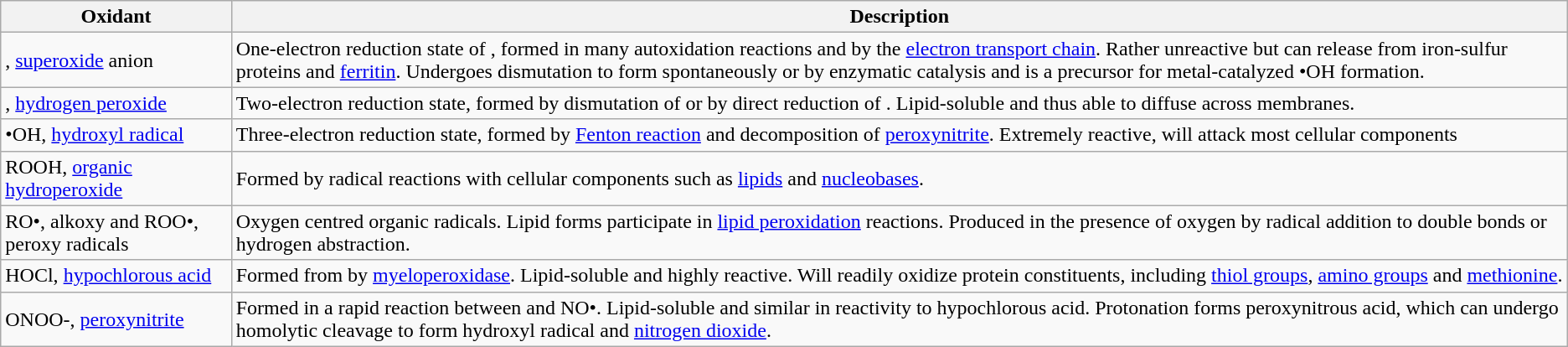<table class="wikitable">
<tr>
<th>Oxidant</th>
<th>Description</th>
</tr>
<tr>
<td>, <a href='#'>superoxide</a> anion</td>
<td>One-electron reduction state of , formed in many autoxidation reactions and by the <a href='#'>electron transport chain</a>. Rather unreactive but can release  from iron-sulfur proteins and <a href='#'>ferritin</a>. Undergoes dismutation to form  spontaneously or by enzymatic catalysis and is a precursor for metal-catalyzed •OH formation.</td>
</tr>
<tr>
<td>, <a href='#'>hydrogen peroxide</a></td>
<td>Two-electron reduction state, formed by dismutation of  or by direct reduction of . Lipid-soluble and thus able to diffuse across membranes.</td>
</tr>
<tr>
<td>•OH, <a href='#'>hydroxyl radical</a></td>
<td>Three-electron reduction state, formed by <a href='#'>Fenton reaction</a> and decomposition of <a href='#'>peroxynitrite</a>. Extremely reactive, will attack most cellular components</td>
</tr>
<tr>
<td>ROOH, <a href='#'>organic hydroperoxide</a></td>
<td>Formed by radical reactions with cellular components such as <a href='#'>lipids</a> and <a href='#'>nucleobases</a>.</td>
</tr>
<tr>
<td>RO•, alkoxy and ROO•, peroxy radicals</td>
<td>Oxygen centred organic radicals. Lipid forms participate in <a href='#'>lipid peroxidation</a> reactions. Produced in the presence of oxygen by radical addition to double bonds or hydrogen abstraction.</td>
</tr>
<tr>
<td>HOCl, <a href='#'>hypochlorous acid</a></td>
<td>Formed from  by <a href='#'>myeloperoxidase</a>. Lipid-soluble and highly reactive. Will readily oxidize protein constituents, including <a href='#'>thiol groups</a>, <a href='#'>amino groups</a> and <a href='#'>methionine</a>.</td>
</tr>
<tr>
<td>ONOO-, <a href='#'>peroxynitrite</a></td>
<td>Formed in a rapid reaction between  and NO•. Lipid-soluble and similar in reactivity to hypochlorous acid. Protonation forms peroxynitrous acid, which can undergo homolytic cleavage to form hydroxyl radical and <a href='#'>nitrogen dioxide</a>.</td>
</tr>
</table>
